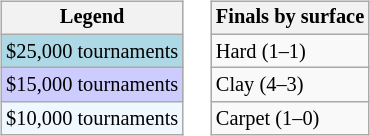<table>
<tr valign=top>
<td><br><table class=wikitable style="font-size:85%">
<tr>
<th>Legend</th>
</tr>
<tr style="background:lightblue;">
<td>$25,000 tournaments</td>
</tr>
<tr style="background:#ccccff;">
<td>$15,000 tournaments</td>
</tr>
<tr style="background:#f0f8ff;">
<td>$10,000 tournaments</td>
</tr>
</table>
</td>
<td><br><table class=wikitable style="font-size:85%">
<tr>
<th>Finals by surface</th>
</tr>
<tr>
<td>Hard (1–1)</td>
</tr>
<tr>
<td>Clay (4–3)</td>
</tr>
<tr>
<td>Carpet (1–0)</td>
</tr>
</table>
</td>
</tr>
</table>
